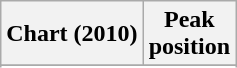<table class="wikitable sortable plainrowheaders" style="text-align:center">
<tr>
<th scope="col">Chart (2010)</th>
<th scope="col">Peak<br>position</th>
</tr>
<tr>
</tr>
<tr>
</tr>
<tr>
</tr>
<tr>
</tr>
<tr>
</tr>
<tr>
</tr>
<tr>
</tr>
<tr>
</tr>
<tr>
</tr>
<tr>
</tr>
<tr>
</tr>
<tr>
</tr>
<tr>
</tr>
<tr>
</tr>
</table>
